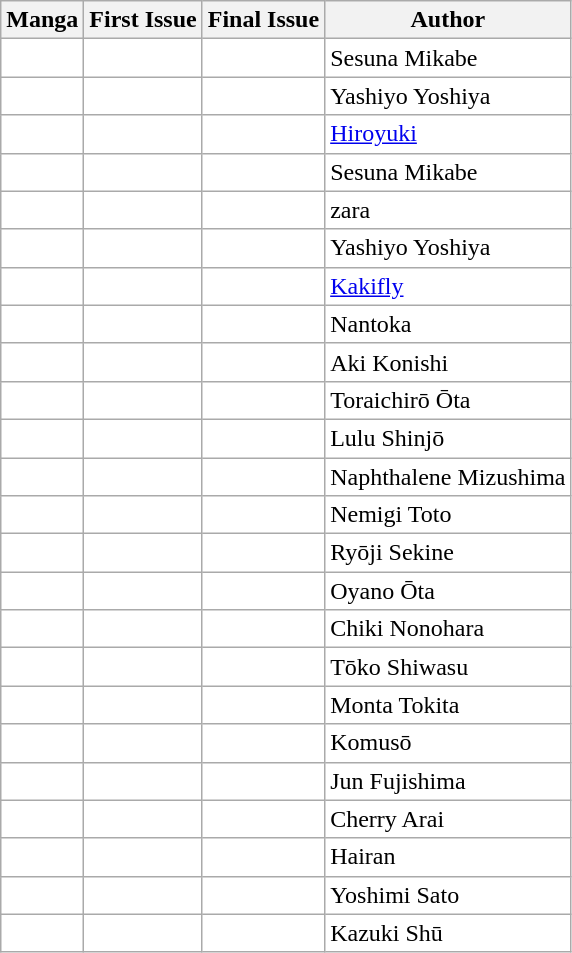<table class="wikitable sortable" style="background: #FFF;">
<tr>
<th>Manga</th>
<th>First Issue</th>
<th>Final Issue</th>
<th>Author</th>
</tr>
<tr>
<td></td>
<td></td>
<td></td>
<td>Sesuna Mikabe</td>
</tr>
<tr>
<td></td>
<td></td>
<td></td>
<td>Yashiyo Yoshiya</td>
</tr>
<tr>
<td></td>
<td></td>
<td></td>
<td><a href='#'>Hiroyuki</a></td>
</tr>
<tr>
<td></td>
<td></td>
<td></td>
<td>Sesuna Mikabe</td>
</tr>
<tr>
<td></td>
<td></td>
<td></td>
<td>zara</td>
</tr>
<tr>
<td></td>
<td></td>
<td></td>
<td>Yashiyo Yoshiya</td>
</tr>
<tr>
<td></td>
<td></td>
<td></td>
<td><a href='#'>Kakifly</a></td>
</tr>
<tr>
<td></td>
<td></td>
<td></td>
<td>Nantoka</td>
</tr>
<tr>
<td></td>
<td></td>
<td></td>
<td>Aki Konishi</td>
</tr>
<tr>
<td></td>
<td></td>
<td></td>
<td>Toraichirō Ōta</td>
</tr>
<tr>
<td></td>
<td></td>
<td></td>
<td>Lulu Shinjō</td>
</tr>
<tr>
<td></td>
<td></td>
<td></td>
<td>Naphthalene Mizushima</td>
</tr>
<tr>
<td></td>
<td></td>
<td></td>
<td>Nemigi Toto</td>
</tr>
<tr>
<td></td>
<td></td>
<td></td>
<td>Ryōji Sekine</td>
</tr>
<tr>
<td></td>
<td></td>
<td></td>
<td>Oyano Ōta</td>
</tr>
<tr>
<td></td>
<td></td>
<td></td>
<td>Chiki Nonohara</td>
</tr>
<tr>
<td></td>
<td></td>
<td></td>
<td>Tōko Shiwasu</td>
</tr>
<tr>
<td></td>
<td></td>
<td></td>
<td>Monta Tokita</td>
</tr>
<tr>
<td></td>
<td></td>
<td></td>
<td>Komusō</td>
</tr>
<tr>
<td></td>
<td></td>
<td></td>
<td>Jun Fujishima</td>
</tr>
<tr>
<td></td>
<td></td>
<td></td>
<td>Cherry Arai</td>
</tr>
<tr>
<td></td>
<td></td>
<td></td>
<td>Hairan</td>
</tr>
<tr>
<td></td>
<td></td>
<td></td>
<td>Yoshimi Sato</td>
</tr>
<tr>
<td></td>
<td></td>
<td></td>
<td>Kazuki Shū</td>
</tr>
</table>
